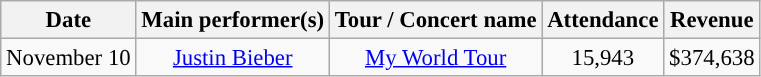<table class="wikitable"  style="text-align:center; font-size:95%;">
<tr>
<th style="text-align:center;">Date</th>
<th style="text-align:center;">Main performer(s)</th>
<th style="text-align:center;">Tour / Concert name</th>
<th style="text-align:center;">Attendance</th>
<th style="text-align:center;">Revenue</th>
</tr>
<tr>
<td>November 10</td>
<td><a href='#'>Justin Bieber</a></td>
<td><a href='#'>My World Tour</a></td>
<td>15,943</td>
<td>$374,638</td>
</tr>
</table>
